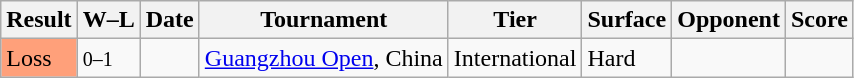<table class="sortable wikitable">
<tr>
<th>Result</th>
<th class="unsortable">W–L</th>
<th>Date</th>
<th>Tournament</th>
<th>Tier</th>
<th>Surface</th>
<th>Opponent</th>
<th class="unsortable">Score</th>
</tr>
<tr>
<td style="background:#ffa07a;">Loss</td>
<td><small>0–1</small></td>
<td><a href='#'></a></td>
<td><a href='#'>Guangzhou Open</a>, China</td>
<td>International</td>
<td>Hard</td>
<td></td>
<td></td>
</tr>
</table>
